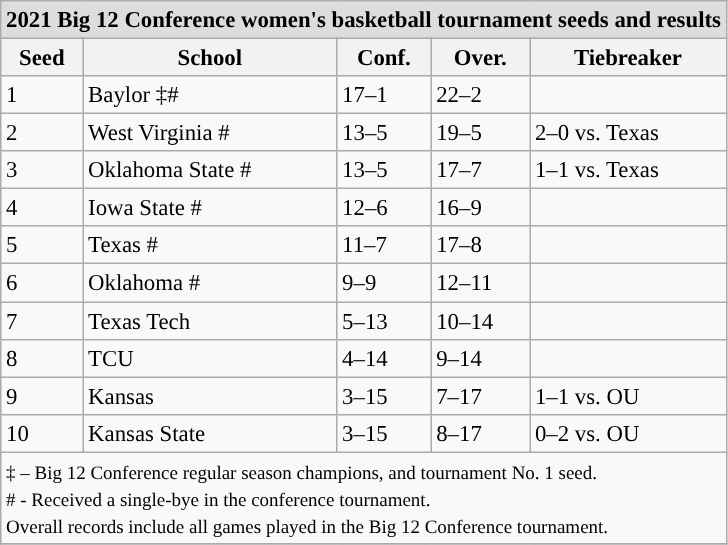<table class="wikitable" style="white-space:nowrap; font-size:95%;">
<tr>
<td colspan="10" style="text-align:center; background:#DDDDDD; font:#000000"><strong>2021 Big 12 Conference women's basketball tournament seeds and results</strong></td>
</tr>
<tr bgcolor="#efefef">
<th>Seed</th>
<th>School</th>
<th>Conf.</th>
<th>Over.</th>
<th>Tiebreaker</th>
</tr>
<tr>
<td>1</td>
<td>Baylor ‡#</td>
<td>17–1</td>
<td>22–2</td>
<td></td>
</tr>
<tr>
<td>2</td>
<td>West Virginia #</td>
<td>13–5</td>
<td>19–5</td>
<td>2–0 vs. Texas</td>
</tr>
<tr>
<td>3</td>
<td>Oklahoma State #</td>
<td>13–5</td>
<td>17–7</td>
<td>1–1 vs. Texas</td>
</tr>
<tr>
<td>4</td>
<td>Iowa State #</td>
<td>12–6</td>
<td>16–9</td>
<td></td>
</tr>
<tr>
<td>5</td>
<td>Texas #</td>
<td>11–7</td>
<td>17–8</td>
<td></td>
</tr>
<tr>
<td>6</td>
<td>Oklahoma #</td>
<td>9–9</td>
<td>12–11</td>
<td></td>
</tr>
<tr>
<td>7</td>
<td>Texas Tech</td>
<td>5–13</td>
<td>10–14</td>
<td></td>
</tr>
<tr>
<td>8</td>
<td>TCU</td>
<td>4–14</td>
<td>9–14</td>
<td></td>
</tr>
<tr>
<td>9</td>
<td>Kansas</td>
<td>3–15</td>
<td>7–17</td>
<td>1–1 vs. OU</td>
</tr>
<tr>
<td>10</td>
<td>Kansas State</td>
<td>3–15</td>
<td>8–17</td>
<td>0–2 vs. OU</td>
</tr>
<tr>
<td colspan="10" style="text-align:left;"><small>‡ – Big 12 Conference regular season champions, and tournament No. 1 seed.<br># - Received a single-bye in the conference tournament.<br>Overall records include all games played in the Big 12 Conference tournament.</small></td>
</tr>
<tr>
</tr>
</table>
